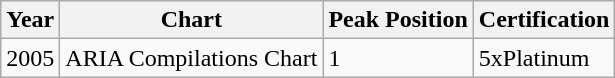<table class="wikitable">
<tr>
<th>Year</th>
<th>Chart</th>
<th>Peak Position</th>
<th>Certification</th>
</tr>
<tr>
<td>2005</td>
<td>ARIA Compilations Chart</td>
<td>1</td>
<td>5xPlatinum</td>
</tr>
</table>
